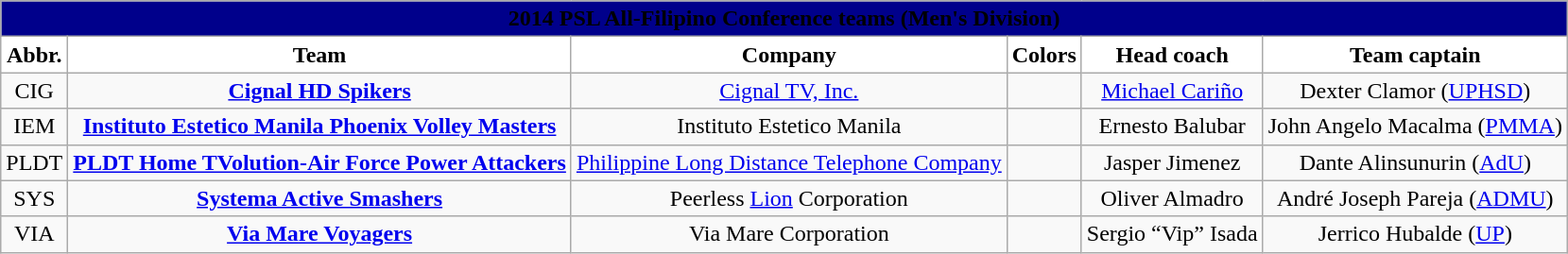<table class="wikitable">
<tr>
<th style=background:#00008B colspan=6><span>2014 PSL All-Filipino Conference teams (Men's Division)</span></th>
</tr>
<tr>
<th style="background:white">Abbr.</th>
<th style="background:white">Team</th>
<th style="background:white">Company</th>
<th style="background:white">Colors</th>
<th style="background:white">Head coach</th>
<th style="background:white">Team captain</th>
</tr>
<tr>
<td align=center>CIG</td>
<td align=center><strong><a href='#'>Cignal HD Spikers</a></strong></td>
<td align=center><a href='#'>Cignal TV, Inc.</a></td>
<td align=center> </td>
<td align=center><a href='#'>Michael Cariño</a></td>
<td align=center>Dexter Clamor (<a href='#'>UPHSD</a>)</td>
</tr>
<tr>
<td align=center>IEM</td>
<td align=center><strong><a href='#'>Instituto Estetico Manila Phoenix Volley Masters</a></strong></td>
<td align=center>Instituto Estetico Manila</td>
<td align=center> </td>
<td align=center>Ernesto Balubar</td>
<td align=center>John Angelo Macalma  (<a href='#'>PMMA</a>)</td>
</tr>
<tr>
<td align=center>PLDT</td>
<td align=center><strong><a href='#'>PLDT Home TVolution-Air Force Power Attackers</a></strong></td>
<td align=center><a href='#'>Philippine Long Distance Telephone Company</a></td>
<td align=center>  </td>
<td align=center>Jasper Jimenez</td>
<td align=center>Dante Alinsunurin (<a href='#'>AdU</a>)</td>
</tr>
<tr>
<td align=center>SYS</td>
<td align=center><strong><a href='#'>Systema Active Smashers</a></strong></td>
<td align=center>Peerless <a href='#'>Lion</a> Corporation</td>
<td align=center>  </td>
<td align=center>Oliver Almadro</td>
<td align=center>André Joseph Pareja (<a href='#'>ADMU</a>)</td>
</tr>
<tr>
<td align=center>VIA</td>
<td align=center><strong><a href='#'>Via Mare Voyagers</a></strong></td>
<td align=center>Via Mare Corporation</td>
<td align=center> </td>
<td align=center>Sergio “Vip” Isada</td>
<td align=center>Jerrico Hubalde (<a href='#'>UP</a>)</td>
</tr>
</table>
